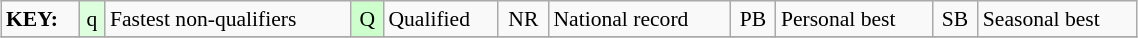<table class="wikitable" style="margin:0.5em auto; font-size:90%;position:relative;" width=60%>
<tr>
<td><strong>KEY:</strong></td>
<td bgcolor=ddffdd align=center>q</td>
<td>Fastest non-qualifiers</td>
<td bgcolor=ccffcc align=center>Q</td>
<td>Qualified</td>
<td align=center>NR</td>
<td>National record</td>
<td align=center>PB</td>
<td>Personal best</td>
<td align=center>SB</td>
<td>Seasonal best</td>
</tr>
<tr>
</tr>
</table>
